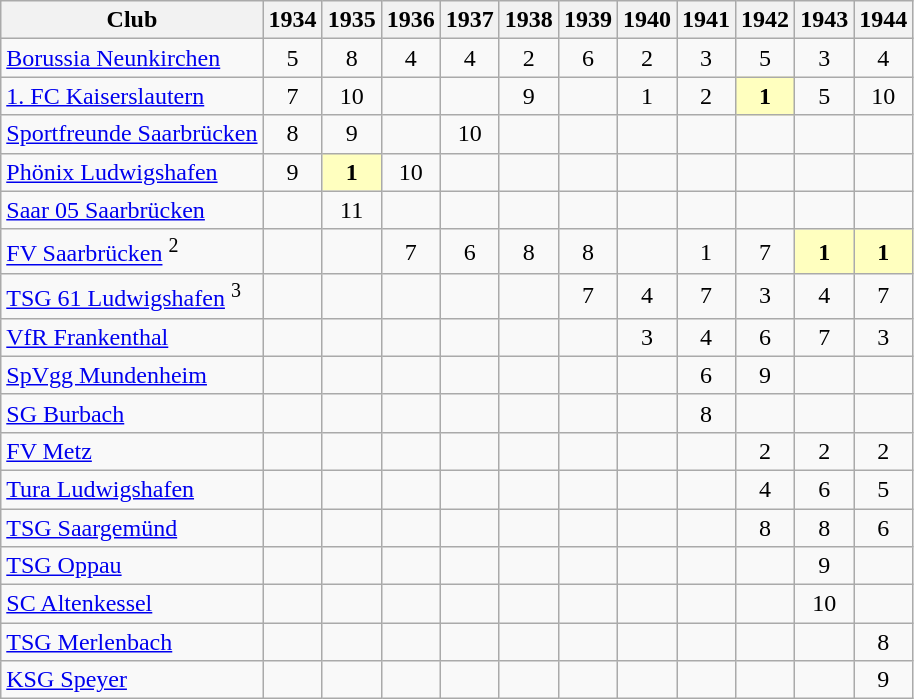<table class="wikitable">
<tr>
<th>Club</th>
<th>1934</th>
<th>1935</th>
<th>1936</th>
<th>1937</th>
<th>1938</th>
<th>1939</th>
<th>1940</th>
<th>1941</th>
<th>1942</th>
<th>1943</th>
<th>1944</th>
</tr>
<tr align="center">
<td align="left"><a href='#'>Borussia Neunkirchen</a></td>
<td>5</td>
<td>8</td>
<td>4</td>
<td>4</td>
<td>2</td>
<td>6</td>
<td>2</td>
<td>3</td>
<td>5</td>
<td>3</td>
<td>4</td>
</tr>
<tr align="center">
<td align="left"><a href='#'>1. FC Kaiserslautern</a></td>
<td>7</td>
<td>10</td>
<td></td>
<td></td>
<td>9</td>
<td></td>
<td>1</td>
<td>2</td>
<td bgcolor="#ffffbf"><strong>1</strong></td>
<td>5</td>
<td>10</td>
</tr>
<tr align="center">
<td align="left"><a href='#'>Sportfreunde Saarbrücken</a></td>
<td>8</td>
<td>9</td>
<td></td>
<td>10</td>
<td></td>
<td></td>
<td></td>
<td></td>
<td></td>
<td></td>
<td></td>
</tr>
<tr align="center">
<td align="left"><a href='#'>Phönix Ludwigshafen</a></td>
<td>9</td>
<td bgcolor="#ffffbf"><strong>1</strong></td>
<td>10</td>
<td></td>
<td></td>
<td></td>
<td></td>
<td></td>
<td></td>
<td></td>
<td></td>
</tr>
<tr align="center">
<td align="left"><a href='#'>Saar 05 Saarbrücken</a></td>
<td></td>
<td>11</td>
<td></td>
<td></td>
<td></td>
<td></td>
<td></td>
<td></td>
<td></td>
<td></td>
<td></td>
</tr>
<tr align="center">
<td align="left"><a href='#'>FV Saarbrücken</a> <sup>2</sup></td>
<td></td>
<td></td>
<td>7</td>
<td>6</td>
<td>8</td>
<td>8</td>
<td></td>
<td>1</td>
<td>7</td>
<td bgcolor="#ffffbf"><strong>1</strong></td>
<td bgcolor="#ffffbf"><strong>1</strong></td>
</tr>
<tr align="center">
<td align="left"><a href='#'>TSG 61 Ludwigshafen</a> <sup>3</sup></td>
<td></td>
<td></td>
<td></td>
<td></td>
<td></td>
<td>7</td>
<td>4</td>
<td>7</td>
<td>3</td>
<td>4</td>
<td>7</td>
</tr>
<tr align="center">
<td align="left"><a href='#'>VfR Frankenthal</a></td>
<td></td>
<td></td>
<td></td>
<td></td>
<td></td>
<td></td>
<td>3</td>
<td>4</td>
<td>6</td>
<td>7</td>
<td>3</td>
</tr>
<tr align="center">
<td align="left"><a href='#'>SpVgg Mundenheim</a></td>
<td></td>
<td></td>
<td></td>
<td></td>
<td></td>
<td></td>
<td></td>
<td>6</td>
<td>9</td>
<td></td>
<td></td>
</tr>
<tr align="center">
<td align="left"><a href='#'>SG Burbach</a></td>
<td></td>
<td></td>
<td></td>
<td></td>
<td></td>
<td></td>
<td></td>
<td>8</td>
<td></td>
<td></td>
<td></td>
</tr>
<tr align="center">
<td align="left"><a href='#'>FV Metz</a></td>
<td></td>
<td></td>
<td></td>
<td></td>
<td></td>
<td></td>
<td></td>
<td></td>
<td>2</td>
<td>2</td>
<td>2</td>
</tr>
<tr align="center">
<td align="left"><a href='#'>Tura Ludwigshafen</a></td>
<td></td>
<td></td>
<td></td>
<td></td>
<td></td>
<td></td>
<td></td>
<td></td>
<td>4</td>
<td>6</td>
<td>5</td>
</tr>
<tr align="center">
<td align="left"><a href='#'>TSG Saargemünd</a></td>
<td></td>
<td></td>
<td></td>
<td></td>
<td></td>
<td></td>
<td></td>
<td></td>
<td>8</td>
<td>8</td>
<td>6</td>
</tr>
<tr align="center">
<td align="left"><a href='#'>TSG Oppau</a></td>
<td></td>
<td></td>
<td></td>
<td></td>
<td></td>
<td></td>
<td></td>
<td></td>
<td></td>
<td>9</td>
<td></td>
</tr>
<tr align="center">
<td align="left"><a href='#'>SC Altenkessel</a></td>
<td></td>
<td></td>
<td></td>
<td></td>
<td></td>
<td></td>
<td></td>
<td></td>
<td></td>
<td>10</td>
<td></td>
</tr>
<tr align="center">
<td align="left"><a href='#'>TSG Merlenbach</a></td>
<td></td>
<td></td>
<td></td>
<td></td>
<td></td>
<td></td>
<td></td>
<td></td>
<td></td>
<td></td>
<td>8</td>
</tr>
<tr align="center">
<td align="left"><a href='#'>KSG Speyer</a></td>
<td></td>
<td></td>
<td></td>
<td></td>
<td></td>
<td></td>
<td></td>
<td></td>
<td></td>
<td></td>
<td>9</td>
</tr>
</table>
